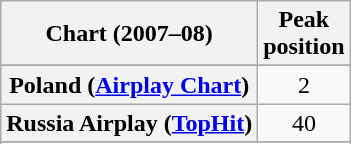<table class="wikitable sortable plainrowheaders" style="text-align:center;">
<tr>
<th scope="col">Chart (2007–08)</th>
<th scope="col">Peak<br>position</th>
</tr>
<tr>
</tr>
<tr>
</tr>
<tr>
<th scope="row">Poland (<a href='#'>Airplay Chart</a>)</th>
<td>2</td>
</tr>
<tr>
<th scope="row">Russia Airplay (<a href='#'>TopHit</a>)</th>
<td>40</td>
</tr>
<tr>
</tr>
<tr>
</tr>
</table>
